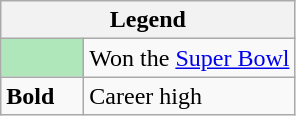<table class="wikitable">
<tr>
<th colspan="2">Legend</th>
</tr>
<tr>
<td style="background:#afe6ba; width:3em;"></td>
<td>Won the <a href='#'>Super Bowl</a></td>
</tr>
<tr>
<td><strong>Bold</strong></td>
<td>Career high</td>
</tr>
</table>
